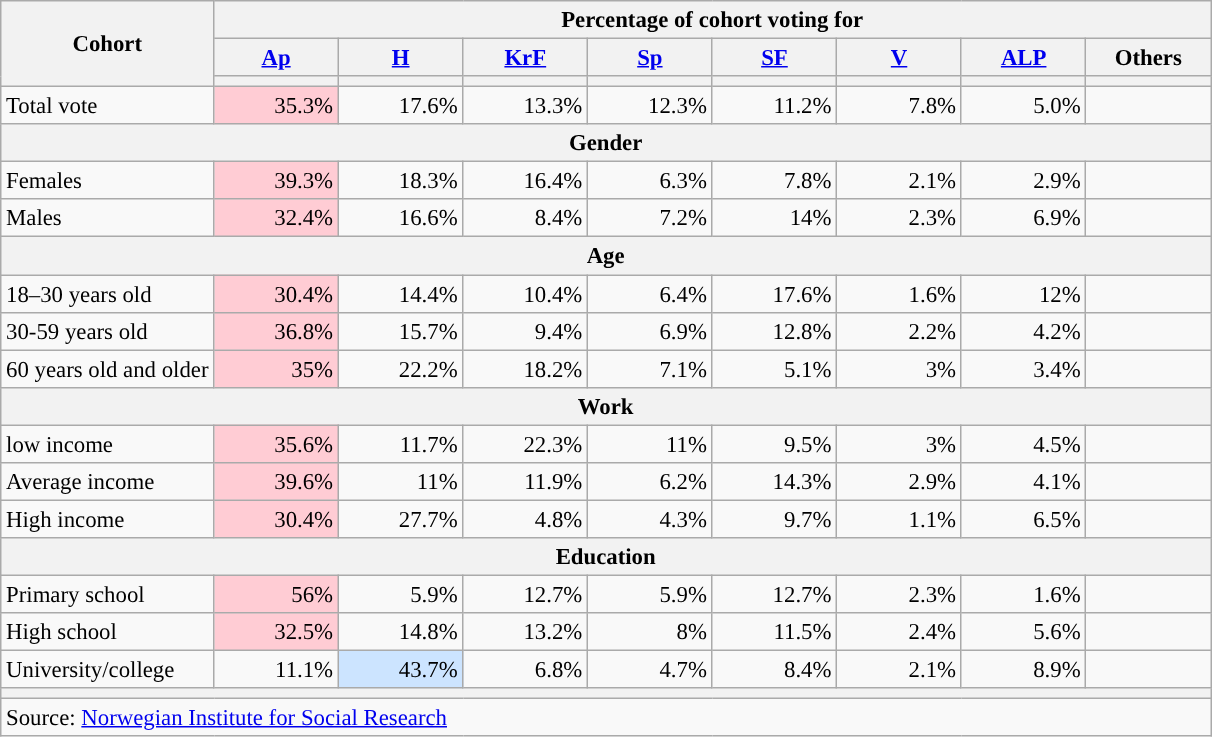<table class="wikitable" style="text-align:right; font-size:95%;">
<tr>
<th rowspan="3">Cohort</th>
<th colspan="8">Percentage of cohort voting for</th>
</tr>
<tr>
<th scope="col" style="width:5em;"><a href='#'>Ap</a></th>
<th scope="col" style="width:5em;"><a href='#'>H</a></th>
<th scope="col" style="width:5em;"><a href='#'>KrF</a></th>
<th scope="col" style="width:5em;"><a href='#'>Sp</a></th>
<th scope="col" style="width:5em;"><a href='#'>SF</a></th>
<th scope="col" style="width:5em;"><a href='#'>V</a></th>
<th scope="col" style="width:5em;"><a href='#'>ALP</a></th>
<th scope="col" style="width:5em;">Others</th>
</tr>
<tr>
<th style="background:"></th>
<th style="background:"></th>
<th style="background:"></th>
<th style="background:"></th>
<th style="background:"></th>
<th style="background:"></th>
<th style="background:"></th>
<th style="background:"></th>
</tr>
<tr>
<td align=left>Total vote</td>
<td style="background:#ffccd4;">35.3%</td>
<td>17.6%</td>
<td>13.3%</td>
<td>12.3%</td>
<td>11.2%</td>
<td>7.8%</td>
<td>5.0%</td>
<td></td>
</tr>
<tr>
<th colspan="9">Gender</th>
</tr>
<tr>
<td align=left>Females</td>
<td style="background:#ffccd4;">39.3%</td>
<td>18.3%</td>
<td>16.4%</td>
<td>6.3%</td>
<td>7.8%</td>
<td>2.1%</td>
<td>2.9%</td>
<td></td>
</tr>
<tr>
<td align=left>Males</td>
<td style="background:#ffccd4;">32.4%</td>
<td>16.6%</td>
<td>8.4%</td>
<td>7.2%</td>
<td>14%</td>
<td>2.3%</td>
<td>6.9%</td>
<td></td>
</tr>
<tr>
<th colspan="9">Age</th>
</tr>
<tr>
<td align=left>18–30 years old</td>
<td style="background:#ffccd4;">30.4%</td>
<td>14.4%</td>
<td>10.4%</td>
<td>6.4%</td>
<td>17.6%</td>
<td>1.6%</td>
<td>12%</td>
<td></td>
</tr>
<tr>
<td align=left>30-59 years old</td>
<td style="background:#ffccd4;">36.8%</td>
<td>15.7%</td>
<td>9.4%</td>
<td>6.9%</td>
<td>12.8%</td>
<td>2.2%</td>
<td>4.2%</td>
<td></td>
</tr>
<tr>
<td align=left>60 years old and older</td>
<td style="background:#ffccd4;">35%</td>
<td>22.2%</td>
<td>18.2%</td>
<td>7.1%</td>
<td>5.1%</td>
<td>3%</td>
<td>3.4%</td>
<td></td>
</tr>
<tr>
<th colspan="9">Work</th>
</tr>
<tr>
<td align=left>low income</td>
<td style="background:#ffccd4;">35.6%</td>
<td>11.7%</td>
<td>22.3%</td>
<td>11%</td>
<td>9.5%</td>
<td>3%</td>
<td>4.5%</td>
<td></td>
</tr>
<tr>
<td align=left>Average income</td>
<td style="background:#ffccd4;">39.6%</td>
<td>11%</td>
<td>11.9%</td>
<td>6.2%</td>
<td>14.3%</td>
<td>2.9%</td>
<td>4.1%</td>
<td></td>
</tr>
<tr>
<td align=left>High income</td>
<td style="background:#ffccd4;">30.4%</td>
<td>27.7%</td>
<td>4.8%</td>
<td>4.3%</td>
<td>9.7%</td>
<td>1.1%</td>
<td>6.5%</td>
<td></td>
</tr>
<tr>
<th colspan="9">Education</th>
</tr>
<tr>
<td align=left>Primary school</td>
<td style="background:#ffccd4;">56%</td>
<td>5.9%</td>
<td>12.7%</td>
<td>5.9%</td>
<td>12.7%</td>
<td>2.3%</td>
<td>1.6%</td>
<td></td>
</tr>
<tr>
<td align=left>High school</td>
<td style="background:#ffccd4;">32.5%</td>
<td>14.8%</td>
<td>13.2%</td>
<td>8%</td>
<td>11.5%</td>
<td>2.4%</td>
<td>5.6%</td>
<td></td>
</tr>
<tr>
<td align=left>University/college</td>
<td>11.1%</td>
<td style="background:#cce4ff;">43.7%</td>
<td>6.8%</td>
<td>4.7%</td>
<td>8.4%</td>
<td>2.1%</td>
<td>8.9%</td>
<td></td>
</tr>
<tr>
<th colspan="11!"></th>
</tr>
<tr>
<td align=left colspan="9">Source: <a href='#'>Norwegian Institute for Social Research</a></td>
</tr>
</table>
